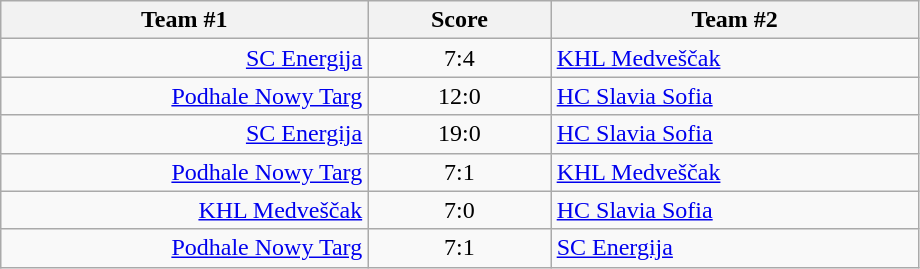<table class="wikitable" style="text-align: center;">
<tr>
<th width=22%>Team #1</th>
<th width=11%>Score</th>
<th width=22%>Team #2</th>
</tr>
<tr>
<td style="text-align: right;"><a href='#'>SC Energija</a> </td>
<td>7:4</td>
<td style="text-align: left;"> <a href='#'>KHL Medveščak</a></td>
</tr>
<tr>
<td style="text-align: right;"><a href='#'>Podhale Nowy Targ</a> </td>
<td>12:0</td>
<td style="text-align: left;"> <a href='#'>HC Slavia Sofia</a></td>
</tr>
<tr>
<td style="text-align: right;"><a href='#'>SC Energija</a> </td>
<td>19:0</td>
<td style="text-align: left;"> <a href='#'>HC Slavia Sofia</a></td>
</tr>
<tr>
<td style="text-align: right;"><a href='#'>Podhale Nowy Targ</a> </td>
<td>7:1</td>
<td style="text-align: left;"> <a href='#'>KHL Medveščak</a></td>
</tr>
<tr>
<td style="text-align: right;"><a href='#'>KHL Medveščak</a> </td>
<td>7:0</td>
<td style="text-align: left;"> <a href='#'>HC Slavia Sofia</a></td>
</tr>
<tr>
<td style="text-align: right;"><a href='#'>Podhale Nowy Targ</a> </td>
<td>7:1</td>
<td style="text-align: left;"> <a href='#'>SC Energija</a></td>
</tr>
</table>
